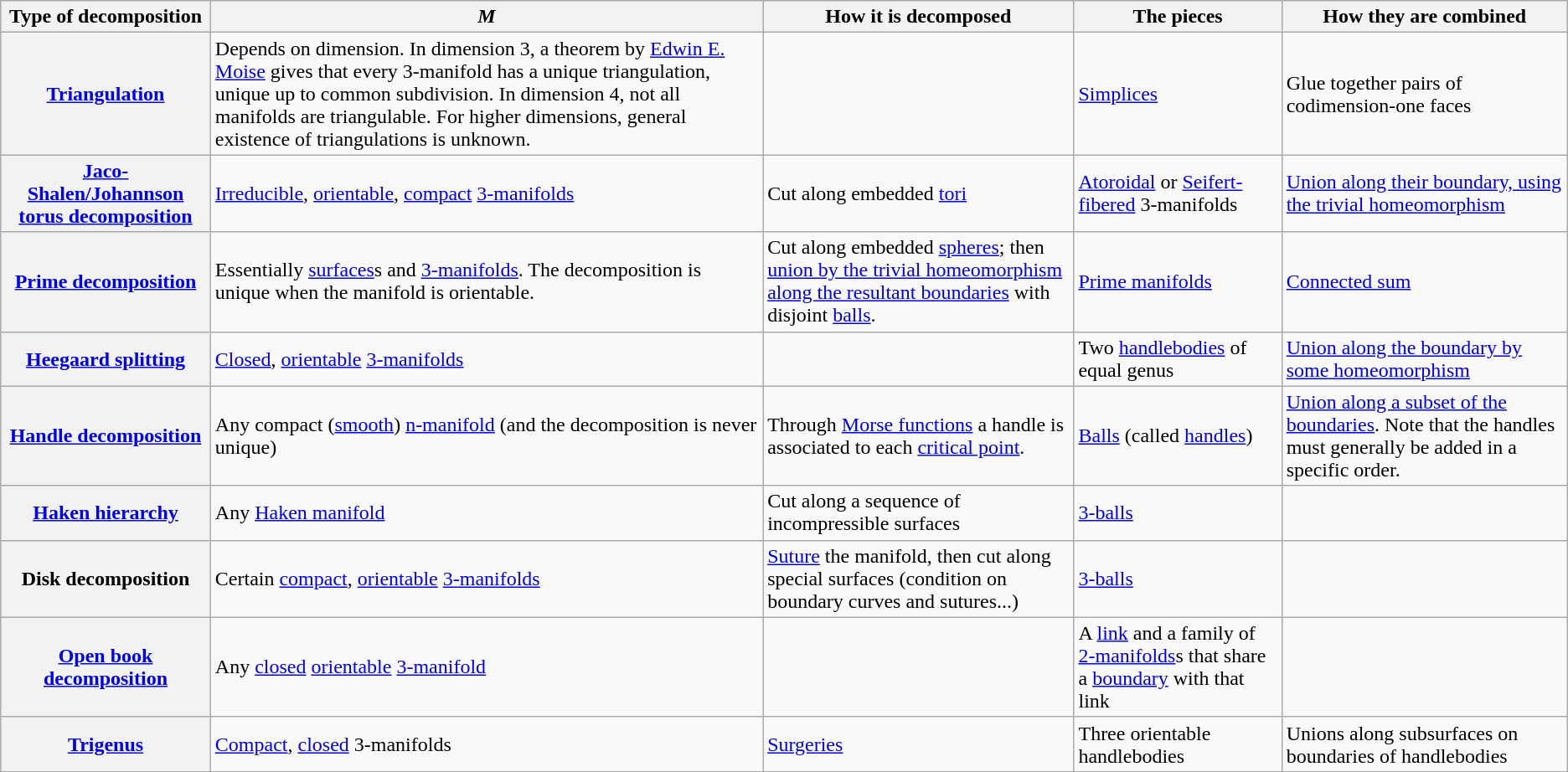<table class="wikitable">
<tr>
<th>Type of decomposition</th>
<th><em>M</em></th>
<th>How it is decomposed</th>
<th>The pieces</th>
<th>How they are combined</th>
</tr>
<tr>
<th><a href='#'>Triangulation</a></th>
<td>Depends on dimension.  In dimension 3, a theorem by <a href='#'>Edwin E. Moise</a> gives that every 3-manifold has a unique triangulation, unique up to common subdivision.  In dimension 4, not all manifolds are triangulable.  For higher dimensions, general existence of triangulations is unknown.</td>
<td></td>
<td><a href='#'>Simplices</a></td>
<td>Glue together pairs of codimension-one faces</td>
</tr>
<tr>
<th><a href='#'>Jaco-Shalen/Johannson torus decomposition</a></th>
<td><a href='#'>Irreducible</a>, <a href='#'>orientable</a>, <a href='#'>compact</a> <a href='#'>3-manifolds</a></td>
<td>Cut along embedded <a href='#'>tori</a></td>
<td><a href='#'>Atoroidal</a> or <a href='#'>Seifert-fibered</a> 3-manifolds</td>
<td><a href='#'>Union along their boundary, using the trivial homeomorphism</a></td>
</tr>
<tr>
<th><a href='#'>Prime decomposition</a></th>
<td>Essentially <a href='#'>surfaces</a>s and <a href='#'>3-manifolds</a>. The decomposition is unique when the manifold is orientable.</td>
<td>Cut along embedded <a href='#'>spheres</a>; then <a href='#'>union by the trivial homeomorphism along the resultant boundaries</a> with disjoint <a href='#'>balls</a>.</td>
<td><a href='#'>Prime manifolds</a></td>
<td><a href='#'>Connected sum</a></td>
</tr>
<tr>
<th><a href='#'>Heegaard splitting</a></th>
<td><a href='#'>Closed</a>, <a href='#'>orientable</a> <a href='#'>3-manifolds</a></td>
<td></td>
<td>Two <a href='#'>handlebodies</a> of equal genus</td>
<td><a href='#'>Union along the boundary by some homeomorphism</a></td>
</tr>
<tr>
<th><a href='#'>Handle decomposition</a></th>
<td>Any compact (<a href='#'>smooth</a>) <a href='#'>n-manifold</a> (and the decomposition is never unique)</td>
<td>Through <a href='#'>Morse functions</a> a handle is associated to each <a href='#'>critical point</a>.</td>
<td><a href='#'>Balls</a> (called <a href='#'>handles</a>)</td>
<td><a href='#'>Union along a subset of the boundaries</a>. Note that the handles must generally be added in a specific order.</td>
</tr>
<tr>
<th><a href='#'>Haken hierarchy</a></th>
<td>Any <a href='#'>Haken manifold</a></td>
<td>Cut along a sequence of incompressible surfaces</td>
<td><a href='#'>3-balls</a></td>
<td></td>
</tr>
<tr>
<th>Disk decomposition</th>
<td>Certain <a href='#'>compact</a>, <a href='#'>orientable</a> <a href='#'>3-manifolds</a></td>
<td><a href='#'>Suture</a> the manifold, then cut along special surfaces (condition on boundary curves and sutures...)</td>
<td><a href='#'>3-balls</a></td>
<td></td>
</tr>
<tr>
<th><a href='#'>Open book decomposition</a></th>
<td>Any <a href='#'>closed</a> <a href='#'>orientable</a> <a href='#'>3-manifold</a></td>
<td></td>
<td>A <a href='#'>link</a> and a family of <a href='#'>2-manifolds</a>s that share a <a href='#'>boundary</a> with that link</td>
<td></td>
</tr>
<tr>
<th><a href='#'>Trigenus</a></th>
<td><a href='#'>Compact</a>, <a href='#'>closed</a> 3-manifolds</td>
<td><a href='#'>Surgeries</a></td>
<td>Three orientable handlebodies</td>
<td>Unions along subsurfaces on boundaries of handlebodies</td>
</tr>
</table>
